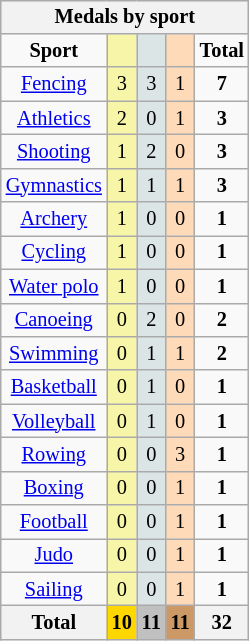<table class="wikitable" style="font-size:85%; float: right;">
<tr style="background:#efefef;">
<th colspan=5>Medals by sport</th>
</tr>
<tr align=center>
<td><strong>Sport</strong></td>
<td bgcolor=#f7f6a8></td>
<td bgcolor=#dce5e5></td>
<td bgcolor=#ffdab9></td>
<td><strong>Total</strong></td>
</tr>
<tr align=center>
<td><a href='#'>Fencing</a></td>
<td style="background:#F7F6A8;">3</td>
<td style="background:#DCE5E5;">3</td>
<td style="background:#FFDAB9;">1</td>
<td><strong>7</strong></td>
</tr>
<tr align=center>
<td><a href='#'>Athletics</a></td>
<td style="background:#F7F6A8;">2</td>
<td style="background:#DCE5E5;">0</td>
<td style="background:#FFDAB9;">1</td>
<td><strong>3</strong></td>
</tr>
<tr align=center>
<td><a href='#'>Shooting</a></td>
<td style="background:#F7F6A8;">1</td>
<td style="background:#DCE5E5;">2</td>
<td style="background:#FFDAB9;">0</td>
<td><strong>3</strong></td>
</tr>
<tr align=center>
<td><a href='#'>Gymnastics</a></td>
<td style="background:#F7F6A8;">1</td>
<td style="background:#DCE5E5;">1</td>
<td style="background:#FFDAB9;">1</td>
<td><strong>3</strong></td>
</tr>
<tr align=center>
<td><a href='#'>Archery</a></td>
<td style="background:#F7F6A8;">1</td>
<td style="background:#DCE5E5;">0</td>
<td style="background:#FFDAB9;">0</td>
<td><strong>1</strong></td>
</tr>
<tr align=center>
<td><a href='#'>Cycling</a></td>
<td style="background:#F7F6A8;">1</td>
<td style="background:#DCE5E5;">0</td>
<td style="background:#FFDAB9;">0</td>
<td><strong>1</strong></td>
</tr>
<tr align=center>
<td><a href='#'>Water polo</a></td>
<td style="background:#F7F6A8;">1</td>
<td style="background:#DCE5E5;">0</td>
<td style="background:#FFDAB9;">0</td>
<td><strong>1</strong></td>
</tr>
<tr align=center>
<td><a href='#'>Canoeing</a></td>
<td style="background:#F7F6A8;">0</td>
<td style="background:#DCE5E5;">2</td>
<td style="background:#FFDAB9;">0</td>
<td><strong>2</strong></td>
</tr>
<tr align=center>
<td><a href='#'>Swimming</a></td>
<td style="background:#F7F6A8;">0</td>
<td style="background:#DCE5E5;">1</td>
<td style="background:#FFDAB9;">1</td>
<td><strong>2</strong></td>
</tr>
<tr align=center>
<td><a href='#'>Basketball</a></td>
<td style="background:#F7F6A8;">0</td>
<td style="background:#DCE5E5;">1</td>
<td style="background:#FFDAB9;">0</td>
<td><strong>1</strong></td>
</tr>
<tr align=center>
<td><a href='#'>Volleyball</a></td>
<td style="background:#F7F6A8;">0</td>
<td style="background:#DCE5E5;">1</td>
<td style="background:#FFDAB9;">0</td>
<td><strong>1</strong></td>
</tr>
<tr align=center>
<td><a href='#'>Rowing</a></td>
<td style="background:#F7F6A8;">0</td>
<td style="background:#DCE5E5;">0</td>
<td style="background:#FFDAB9;">3</td>
<td><strong>1</strong></td>
</tr>
<tr align=center>
<td><a href='#'>Boxing</a></td>
<td style="background:#F7F6A8;">0</td>
<td style="background:#DCE5E5;">0</td>
<td style="background:#FFDAB9;">1</td>
<td><strong>1</strong></td>
</tr>
<tr align=center>
<td><a href='#'>Football</a></td>
<td style="background:#F7F6A8;">0</td>
<td style="background:#DCE5E5;">0</td>
<td style="background:#FFDAB9;">1</td>
<td><strong>1</strong></td>
</tr>
<tr align=center>
<td><a href='#'>Judo</a></td>
<td style="background:#F7F6A8;">0</td>
<td style="background:#DCE5E5;">0</td>
<td style="background:#FFDAB9;">1</td>
<td><strong>1</strong></td>
</tr>
<tr align=center>
<td><a href='#'>Sailing</a></td>
<td style="background:#F7F6A8;">0</td>
<td style="background:#DCE5E5;">0</td>
<td style="background:#FFDAB9;">1</td>
<td><strong>1</strong></td>
</tr>
<tr align=center>
<th>Total</th>
<th style="background:gold;">10</th>
<th style="background:silver;">11</th>
<th style="background:#c96;">11</th>
<th>32</th>
</tr>
</table>
